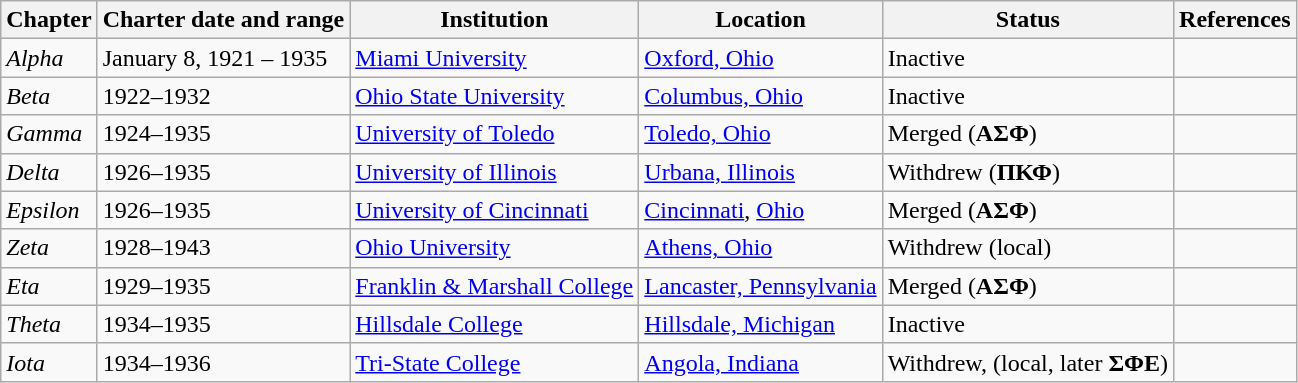<table class="wikitable sortable">
<tr>
<th>Chapter</th>
<th>Charter date and range</th>
<th>Institution</th>
<th>Location</th>
<th>Status</th>
<th>References</th>
</tr>
<tr>
<td><em>Alpha</em></td>
<td>January 8, 1921 – 1935</td>
<td><a href='#'>Miami University</a></td>
<td><a href='#'>Oxford, Ohio</a></td>
<td>Inactive</td>
<td></td>
</tr>
<tr>
<td><em>Beta</em></td>
<td>1922–1932</td>
<td><a href='#'>Ohio State University</a></td>
<td><a href='#'>Columbus, Ohio</a></td>
<td>Inactive</td>
<td></td>
</tr>
<tr>
<td><em>Gamma</em></td>
<td>1924–1935</td>
<td><a href='#'>University of Toledo</a></td>
<td><a href='#'>Toledo, Ohio</a></td>
<td>Merged (<strong>ΑΣΦ</strong>)</td>
<td></td>
</tr>
<tr>
<td><em>Delta</em></td>
<td>1926–1935</td>
<td><a href='#'>University of Illinois</a></td>
<td><a href='#'>Urbana, Illinois</a></td>
<td>Withdrew (<strong>ΠΚΦ</strong>)</td>
<td></td>
</tr>
<tr>
<td><em>Epsilon</em></td>
<td>1926–1935</td>
<td><a href='#'>University of Cincinnati</a></td>
<td><a href='#'>Cincinnati</a>, <a href='#'>Ohio</a></td>
<td>Merged (<strong>ΑΣΦ</strong>)</td>
<td></td>
</tr>
<tr>
<td><em>Zeta</em></td>
<td>1928–1943</td>
<td><a href='#'>Ohio University</a></td>
<td><a href='#'>Athens, Ohio</a></td>
<td>Withdrew (local)</td>
<td></td>
</tr>
<tr>
<td><em>Eta</em></td>
<td>1929–1935</td>
<td><a href='#'>Franklin & Marshall College</a></td>
<td><a href='#'>Lancaster, Pennsylvania</a></td>
<td>Merged (<strong>ΑΣΦ</strong>)</td>
<td></td>
</tr>
<tr>
<td><em>Theta</em></td>
<td>1934–1935</td>
<td><a href='#'>Hillsdale College</a></td>
<td><a href='#'>Hillsdale, Michigan</a></td>
<td>Inactive</td>
<td></td>
</tr>
<tr>
<td><em>Iota</em></td>
<td>1934–1936</td>
<td><a href='#'>Tri-State College</a></td>
<td><a href='#'>Angola, Indiana</a></td>
<td>Withdrew, (local, later <strong>ΣΦΕ</strong>)</td>
<td></td>
</tr>
</table>
